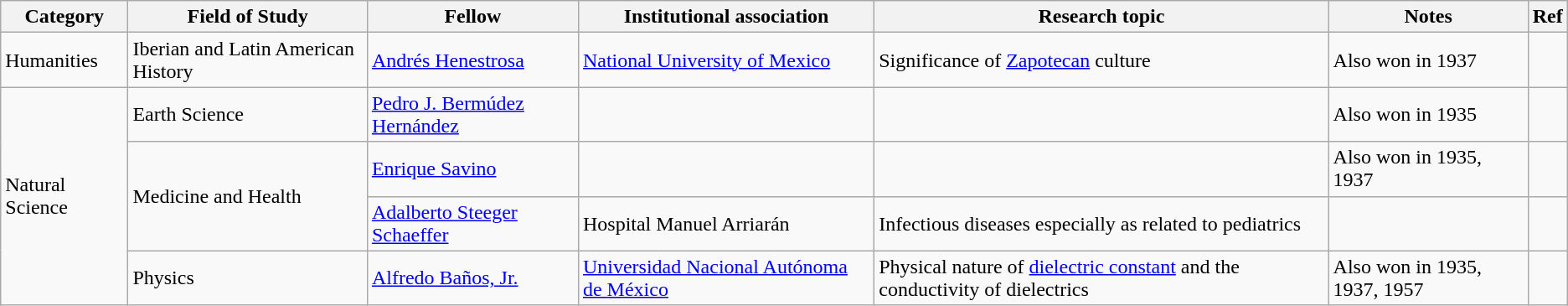<table class="wikitable sortable">
<tr>
<th>Category</th>
<th>Field of Study</th>
<th>Fellow</th>
<th>Institutional association </th>
<th>Research topic</th>
<th>Notes</th>
<th class="unsortable">Ref</th>
</tr>
<tr>
<td>Humanities</td>
<td>Iberian and Latin American History</td>
<td><a href='#'>Andrés Henestrosa</a></td>
<td><a href='#'>National University of Mexico</a></td>
<td>Significance of <a href='#'>Zapotecan</a> culture</td>
<td>Also won in 1937</td>
<td></td>
</tr>
<tr>
<td rowspan="4">Natural Science</td>
<td>Earth Science</td>
<td><a href='#'>Pedro J. Bermúdez Hernández</a></td>
<td></td>
<td></td>
<td>Also won in 1935</td>
<td></td>
</tr>
<tr>
<td rowspan="2">Medicine and Health</td>
<td><a href='#'>Enrique Savino</a></td>
<td></td>
<td></td>
<td>Also won in 1935, 1937</td>
<td></td>
</tr>
<tr>
<td><a href='#'>Adalberto Steeger Schaeffer</a></td>
<td>Hospital Manuel Arriarán</td>
<td>Infectious diseases especially as related to pediatrics</td>
<td></td>
<td></td>
</tr>
<tr>
<td>Physics</td>
<td><a href='#'>Alfredo Baños, Jr.</a></td>
<td><a href='#'>Universidad Nacional Autónoma de México</a></td>
<td>Physical nature of <a href='#'>dielectric constant</a> and the conductivity of dielectrics</td>
<td>Also won in 1935, 1937, 1957</td>
<td></td>
</tr>
</table>
